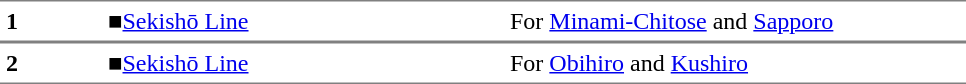<table table border=0 cellspacing=0 cellpadding=4>
<tr>
<td style="border-top:solid 1px gray; border-bottom:solid 1px gray;" width=60 rowspan=1><strong>1</strong></td>
<td style="border-top:solid 1px gray; border-bottom:solid 1px gray;" width=260><span>■</span><a href='#'>Sekishō Line</a></td>
<td style="border-top:solid 1px gray; border-bottom:solid 1px gray;" width=300>For <a href='#'>Minami-Chitose</a> and <a href='#'>Sapporo</a></td>
</tr>
<tr>
<td style="border-top:solid 1px gray; border-bottom:solid 1px gray;" width=60 rowspan=1><strong>2</strong></td>
<td style="border-top:solid 1px gray; border-bottom:solid 1px gray;" width=260><span>■</span><a href='#'>Sekishō Line</a></td>
<td style="border-top:solid 1px gray; border-bottom:solid 1px gray;" width=300>For <a href='#'>Obihiro</a> and <a href='#'>Kushiro</a></td>
</tr>
</table>
